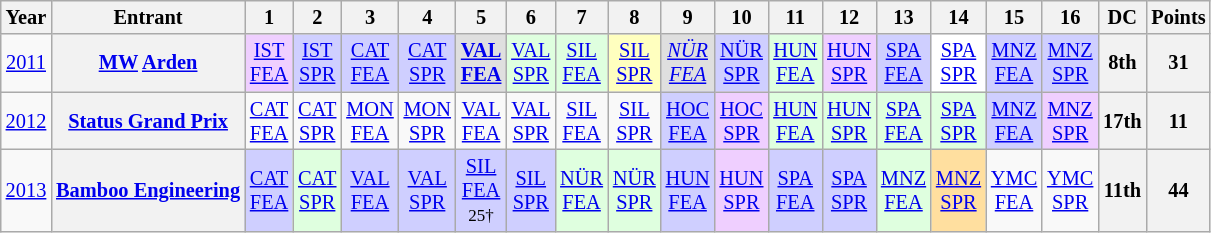<table class="wikitable" style="text-align:center; font-size:85%">
<tr>
<th>Year</th>
<th>Entrant</th>
<th>1</th>
<th>2</th>
<th>3</th>
<th>4</th>
<th>5</th>
<th>6</th>
<th>7</th>
<th>8</th>
<th>9</th>
<th>10</th>
<th>11</th>
<th>12</th>
<th>13</th>
<th>14</th>
<th>15</th>
<th>16</th>
<th>DC</th>
<th>Points</th>
</tr>
<tr>
<td><a href='#'>2011</a></td>
<th nowrap><a href='#'>MW</a> <a href='#'>Arden</a></th>
<td style="background:#efcfff;"><a href='#'>IST<br>FEA</a><br></td>
<td style="background:#cfcfff;"><a href='#'>IST<br>SPR</a><br></td>
<td style="background:#cfcfff;"><a href='#'>CAT<br>FEA</a><br></td>
<td style="background:#cfcfff;"><a href='#'>CAT<br>SPR</a><br></td>
<td style="background:#dfdfdf;"><strong><a href='#'>VAL<br>FEA</a></strong><br></td>
<td style="background:#dfffdf;"><a href='#'>VAL<br>SPR</a><br></td>
<td style="background:#dfffdf;"><a href='#'>SIL<br>FEA</a><br></td>
<td style="background:#FFFFBF;"><a href='#'>SIL<br>SPR</a><br></td>
<td style="background:#dfdfdf;"><em><a href='#'>NÜR<br>FEA</a></em><br></td>
<td style="background:#cfcfff;"><a href='#'>NÜR<br>SPR</a><br></td>
<td style="background:#dfffdf;"><a href='#'>HUN<br>FEA</a><br></td>
<td style="background:#efcfff;"><a href='#'>HUN<br>SPR</a><br></td>
<td style="background:#cfcfff;"><a href='#'>SPA<br>FEA</a><br></td>
<td style="background:#ffffff;"><a href='#'>SPA<br>SPR</a><br></td>
<td style="background:#cfcfff;"><a href='#'>MNZ<br>FEA</a><br></td>
<td style="background:#cfcfff;"><a href='#'>MNZ<br>SPR</a><br></td>
<th>8th</th>
<th>31</th>
</tr>
<tr>
<td><a href='#'>2012</a></td>
<th nowrap><a href='#'>Status Grand Prix</a></th>
<td><a href='#'>CAT<br>FEA</a></td>
<td><a href='#'>CAT<br>SPR</a></td>
<td><a href='#'>MON<br>FEA</a></td>
<td><a href='#'>MON<br>SPR</a></td>
<td><a href='#'>VAL<br>FEA</a></td>
<td><a href='#'>VAL<br>SPR</a></td>
<td><a href='#'>SIL<br>FEA</a></td>
<td><a href='#'>SIL<br>SPR</a></td>
<td style="background:#cfcfff;"><a href='#'>HOC<br>FEA</a><br></td>
<td style="background:#efcfff;"><a href='#'>HOC<br>SPR</a><br></td>
<td style="background:#dfffdf;"><a href='#'>HUN<br>FEA</a><br></td>
<td style="background:#dfffdf;"><a href='#'>HUN<br>SPR</a><br></td>
<td style="background:#dfffdf;"><a href='#'>SPA<br>FEA</a><br></td>
<td style="background:#dfffdf;"><a href='#'>SPA<br>SPR</a><br></td>
<td style="background:#cfcfff;"><a href='#'>MNZ<br>FEA</a><br></td>
<td style="background:#efcfff;"><a href='#'>MNZ<br>SPR</a><br></td>
<th>17th</th>
<th>11</th>
</tr>
<tr>
<td><a href='#'>2013</a></td>
<th nowrap><a href='#'>Bamboo Engineering</a></th>
<td style="background:#CFCFFF;"><a href='#'>CAT<br>FEA</a><br></td>
<td style="background:#DFFFDF;"><a href='#'>CAT<br>SPR</a><br></td>
<td style="background:#CFCFFF;"><a href='#'>VAL<br>FEA</a><br></td>
<td style="background:#CFCFFF;"><a href='#'>VAL<br>SPR</a><br></td>
<td style="background:#CFCFFF;"><a href='#'>SIL<br>FEA</a><br><small>25†</small></td>
<td style="background:#CFCFFF;"><a href='#'>SIL<br>SPR</a><br></td>
<td style="background:#DFFFDF;"><a href='#'>NÜR<br>FEA</a><br></td>
<td style="background:#DFFFDF;"><a href='#'>NÜR<br>SPR</a><br></td>
<td style="background:#CFCFFF;"><a href='#'>HUN<br>FEA</a><br></td>
<td style="background:#EFCFFF;"><a href='#'>HUN<br>SPR</a><br></td>
<td style="background:#CFCFFF;"><a href='#'>SPA<br>FEA</a><br></td>
<td style="background:#CFCFFF;"><a href='#'>SPA<br>SPR</a><br></td>
<td style="background:#DFFFDF;"><a href='#'>MNZ<br>FEA</a><br></td>
<td style="background:#FFDF9F;"><a href='#'>MNZ<br>SPR</a><br></td>
<td><a href='#'>YMC<br>FEA</a></td>
<td><a href='#'>YMC<br>SPR</a></td>
<th>11th</th>
<th>44</th>
</tr>
</table>
